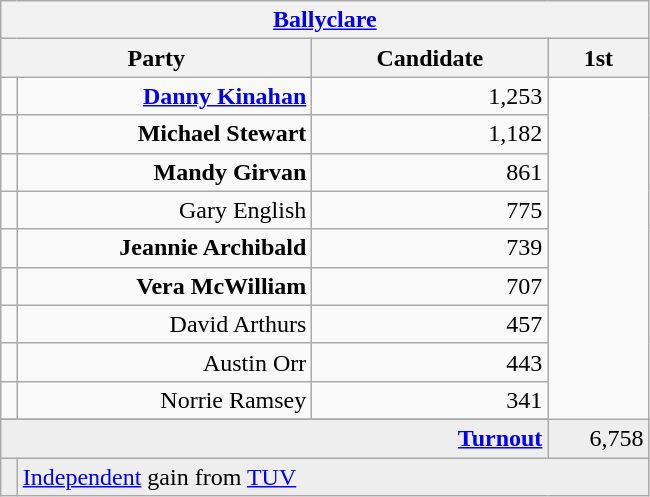<table class="wikitable">
<tr>
<th colspan="4" align="center"><a href='#'>Ballyclare</a></th>
</tr>
<tr>
<th colspan="2" align="center" width=200>Party</th>
<th width=150>Candidate</th>
<th width=60>1st </th>
</tr>
<tr>
<td></td>
<td align="right"><strong><a href='#'>Danny Kinahan</a></strong></td>
<td align="right">1,253</td>
</tr>
<tr>
<td></td>
<td align="right"><strong>Michael Stewart</strong></td>
<td align="right">1,182</td>
</tr>
<tr>
<td></td>
<td align="right"><strong>Mandy Girvan</strong></td>
<td align="right">861</td>
</tr>
<tr>
<td></td>
<td align="right">Gary English</td>
<td align="right">775</td>
</tr>
<tr>
<td></td>
<td align="right"><strong>Jeannie Archibald</strong></td>
<td align="right">739</td>
</tr>
<tr>
<td></td>
<td align="right"><strong>Vera McWilliam</strong></td>
<td align="right">707</td>
</tr>
<tr>
<td></td>
<td align="right">David Arthurs</td>
<td align="right">457</td>
</tr>
<tr>
<td></td>
<td align="right">Austin Orr</td>
<td align="right">443</td>
</tr>
<tr>
<td></td>
<td align="right">Norrie Ramsey</td>
<td align="right">341</td>
</tr>
<tr>
</tr>
<tr bgcolor="EEEEEE">
<td colspan=3 align="right"><strong><a href='#'>Turnout</a></strong></td>
<td align="right">6,758</td>
</tr>
<tr bgcolor="EEEEEE">
<td bgcolor=></td>
<td colspan=4 bgcolor="EEEEEE"><a href='#'>Independent</a> gain from <a href='#'>TUV</a></td>
</tr>
</table>
